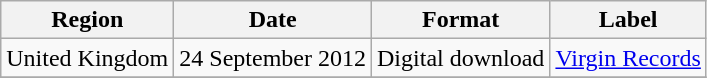<table class=wikitable>
<tr>
<th>Region</th>
<th>Date</th>
<th>Format</th>
<th>Label</th>
</tr>
<tr>
<td>United Kingdom</td>
<td>24 September 2012</td>
<td>Digital download</td>
<td><a href='#'>Virgin Records</a></td>
</tr>
<tr>
</tr>
</table>
